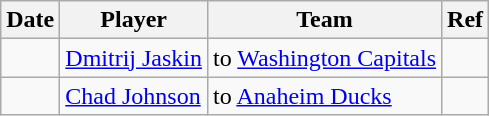<table class="wikitable">
<tr>
<th>Date</th>
<th>Player</th>
<th>Team</th>
<th>Ref</th>
</tr>
<tr>
<td></td>
<td><a href='#'>Dmitrij Jaskin</a></td>
<td>to <a href='#'>Washington Capitals</a></td>
<td></td>
</tr>
<tr>
<td></td>
<td><a href='#'>Chad Johnson</a></td>
<td>to <a href='#'>Anaheim Ducks</a></td>
<td></td>
</tr>
</table>
